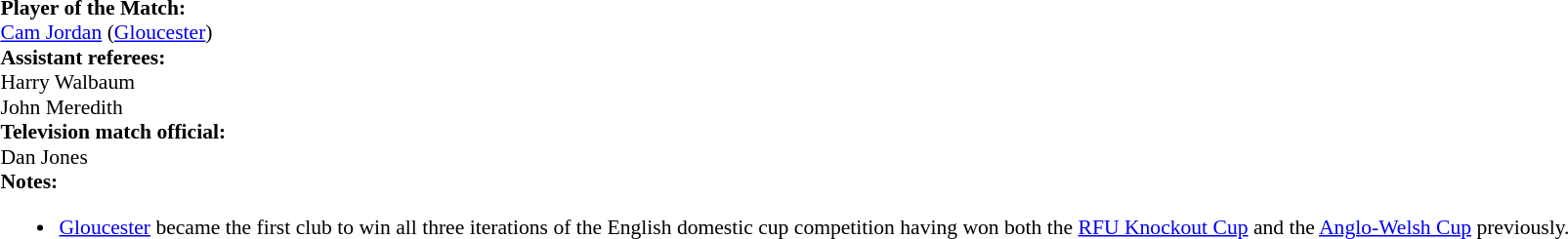<table width=100% style="font-size: 90%">
<tr>
<td><br><strong>Player of the Match:</strong>
<br><a href='#'>Cam Jordan</a> (<a href='#'>Gloucester</a>)<br><strong>Assistant referees:</strong>
<br>Harry Walbaum
<br>John Meredith
<br><strong>Television match official:</strong>
<br>Dan Jones<br><strong>Notes:</strong><ul><li><a href='#'>Gloucester</a> became the first club to win all three iterations of the English domestic cup competition having won both the <a href='#'>RFU Knockout Cup</a> and the <a href='#'>Anglo-Welsh Cup</a> previously.</li></ul></td>
</tr>
</table>
